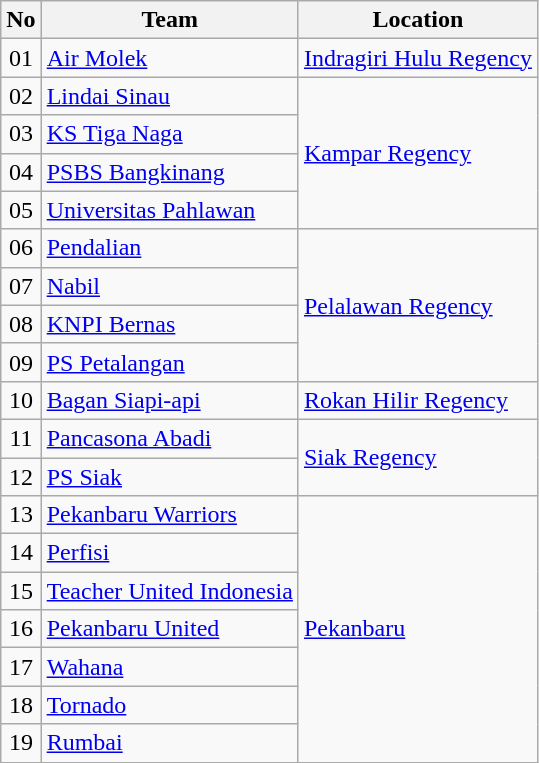<table class="wikitable sortable">
<tr>
<th>No</th>
<th>Team</th>
<th>Location</th>
</tr>
<tr>
<td align=center>01</td>
<td><a href='#'>Air Molek</a></td>
<td><a href='#'>Indragiri Hulu Regency</a></td>
</tr>
<tr>
<td align=center>02</td>
<td><a href='#'>Lindai Sinau</a></td>
<td rowspan=4><a href='#'>Kampar Regency</a></td>
</tr>
<tr>
<td align=center>03</td>
<td><a href='#'>KS Tiga Naga</a></td>
</tr>
<tr>
<td align=center>04</td>
<td><a href='#'>PSBS Bangkinang</a></td>
</tr>
<tr>
<td align=center>05</td>
<td><a href='#'>Universitas Pahlawan</a></td>
</tr>
<tr>
<td align=center>06</td>
<td><a href='#'>Pendalian</a></td>
<td rowspan=4><a href='#'>Pelalawan Regency</a></td>
</tr>
<tr>
<td align=center>07</td>
<td><a href='#'>Nabil</a></td>
</tr>
<tr>
<td align=center>08</td>
<td><a href='#'>KNPI Bernas</a></td>
</tr>
<tr>
<td align=center>09</td>
<td><a href='#'>PS Petalangan</a></td>
</tr>
<tr>
<td align=center>10</td>
<td><a href='#'>Bagan Siapi-api</a></td>
<td><a href='#'>Rokan Hilir Regency</a></td>
</tr>
<tr>
<td align=center>11</td>
<td><a href='#'>Pancasona Abadi</a></td>
<td rowspan=2><a href='#'>Siak Regency</a></td>
</tr>
<tr>
<td align=center>12</td>
<td><a href='#'>PS Siak</a></td>
</tr>
<tr>
<td align=center>13</td>
<td><a href='#'>Pekanbaru Warriors</a></td>
<td rowspan=7><a href='#'>Pekanbaru</a></td>
</tr>
<tr>
<td align=center>14</td>
<td><a href='#'>Perfisi</a></td>
</tr>
<tr>
<td align=center>15</td>
<td><a href='#'>Teacher United Indonesia</a></td>
</tr>
<tr>
<td align=center>16</td>
<td><a href='#'>Pekanbaru United</a></td>
</tr>
<tr>
<td align=center>17</td>
<td><a href='#'>Wahana</a></td>
</tr>
<tr>
<td align=center>18</td>
<td><a href='#'>Tornado</a></td>
</tr>
<tr>
<td align=center>19</td>
<td><a href='#'>Rumbai</a></td>
</tr>
</table>
